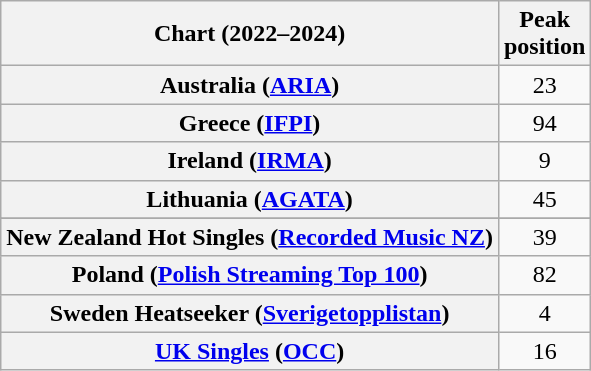<table class="wikitable sortable plainrowheaders" style="text-align:center">
<tr>
<th scope="col">Chart (2022–2024)</th>
<th scope="col">Peak<br>position</th>
</tr>
<tr>
<th scope="row">Australia (<a href='#'>ARIA</a>)</th>
<td>23</td>
</tr>
<tr>
<th scope="row">Greece (<a href='#'>IFPI</a>)</th>
<td>94</td>
</tr>
<tr>
<th scope="row">Ireland (<a href='#'>IRMA</a>)</th>
<td>9</td>
</tr>
<tr>
<th scope="row">Lithuania (<a href='#'>AGATA</a>)</th>
<td>45</td>
</tr>
<tr>
</tr>
<tr>
<th scope="row">New Zealand Hot Singles (<a href='#'>Recorded Music NZ</a>)</th>
<td>39</td>
</tr>
<tr>
<th scope="row">Poland (<a href='#'>Polish Streaming Top 100</a>)</th>
<td>82</td>
</tr>
<tr>
<th scope="row">Sweden Heatseeker (<a href='#'>Sverigetopplistan</a>)</th>
<td>4</td>
</tr>
<tr>
<th scope="row"><a href='#'>UK Singles</a> (<a href='#'>OCC</a>)</th>
<td>16</td>
</tr>
</table>
